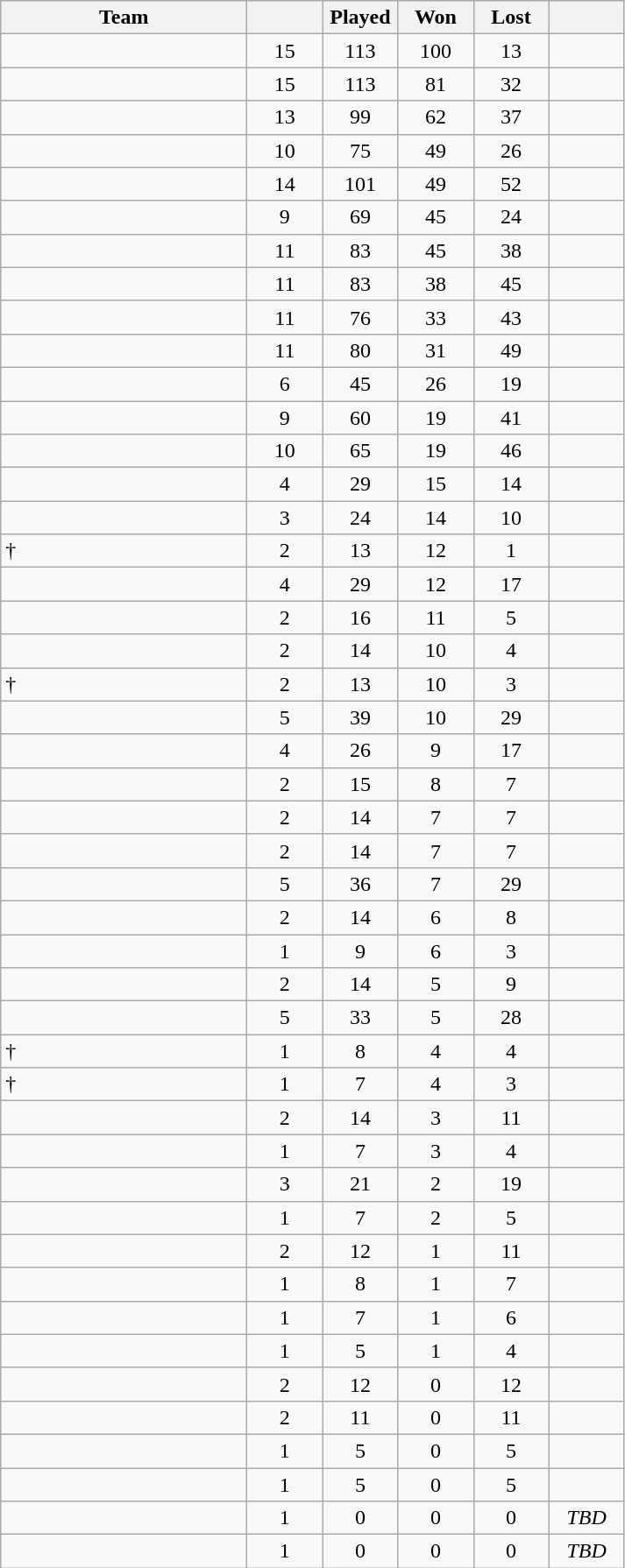<table class="wikitable sortable" style="text-align: center">
<tr>
<th scope="col" style="width: 180px;">Team</th>
<th scope="col" style="width: 50px;"></th>
<th scope="col" style="width: 50px;">Played</th>
<th scope="col" style="width: 50px;">Won</th>
<th scope="col" style="width: 50px;">Lost</th>
<th scope="col" style="width: 50px;"></th>
</tr>
<tr>
<td align=left><strong></strong></td>
<td>15</td>
<td>113</td>
<td>100</td>
<td>13</td>
<td></td>
</tr>
<tr>
<td align=left><strong></strong></td>
<td>15</td>
<td>113</td>
<td>81</td>
<td>32</td>
<td></td>
</tr>
<tr>
<td align="left"><strong></strong></td>
<td>13</td>
<td>99</td>
<td>62</td>
<td>37</td>
<td></td>
</tr>
<tr>
<td align="left"></td>
<td>10</td>
<td>75</td>
<td>49</td>
<td>26</td>
<td></td>
</tr>
<tr>
<td align="left"><strong></strong></td>
<td>14</td>
<td>101</td>
<td>49</td>
<td>52</td>
<td></td>
</tr>
<tr>
<td align="left"><strong></strong></td>
<td>9</td>
<td>69</td>
<td>45</td>
<td>24</td>
<td></td>
</tr>
<tr>
<td align="left"><strong></strong></td>
<td>11</td>
<td>83</td>
<td>45</td>
<td>38</td>
<td></td>
</tr>
<tr>
<td align="left"><strong></strong></td>
<td>11</td>
<td>83</td>
<td>38</td>
<td>45</td>
<td></td>
</tr>
<tr>
<td align="left"><strong></strong></td>
<td>11</td>
<td>76</td>
<td>33</td>
<td>43</td>
<td></td>
</tr>
<tr>
<td align="left"><strong></strong></td>
<td>11</td>
<td>80</td>
<td>31</td>
<td>49</td>
<td></td>
</tr>
<tr>
<td align="left"><strong></strong></td>
<td>6</td>
<td>45</td>
<td>26</td>
<td>19</td>
<td></td>
</tr>
<tr>
<td align="left"><strong></strong></td>
<td>9</td>
<td>60</td>
<td>19</td>
<td>41</td>
<td></td>
</tr>
<tr>
<td align="left"><strong></strong></td>
<td>10</td>
<td>65</td>
<td>19</td>
<td>46</td>
<td></td>
</tr>
<tr>
<td align="left"></td>
<td>4</td>
<td>29</td>
<td>15</td>
<td>14</td>
<td></td>
</tr>
<tr>
<td align="left"><strong></strong></td>
<td>3</td>
<td>24</td>
<td>14</td>
<td>10</td>
<td></td>
</tr>
<tr>
<td align="left"><em></em> †</td>
<td>2</td>
<td>13</td>
<td>12</td>
<td>1</td>
<td></td>
</tr>
<tr>
<td align="left"></td>
<td>4</td>
<td>29</td>
<td>12</td>
<td>17</td>
<td></td>
</tr>
<tr>
<td align="left"></td>
<td>2</td>
<td>16</td>
<td>11</td>
<td>5</td>
<td></td>
</tr>
<tr>
<td align="left"></td>
<td>2</td>
<td>14</td>
<td>10</td>
<td>4</td>
<td></td>
</tr>
<tr>
<td align="left"><em></em> †</td>
<td>2</td>
<td>13</td>
<td>10</td>
<td>3</td>
<td></td>
</tr>
<tr>
<td align="left"></td>
<td>5</td>
<td>39</td>
<td>10</td>
<td>29</td>
<td></td>
</tr>
<tr>
<td align="left"></td>
<td>4</td>
<td>26</td>
<td>9</td>
<td>17</td>
<td></td>
</tr>
<tr>
<td align="left"></td>
<td>2</td>
<td>15</td>
<td>8</td>
<td>7</td>
<td></td>
</tr>
<tr>
<td align="left"></td>
<td>2</td>
<td>14</td>
<td>7</td>
<td>7</td>
<td></td>
</tr>
<tr>
<td align="left"></td>
<td>2</td>
<td>14</td>
<td>7</td>
<td>7</td>
<td></td>
</tr>
<tr>
<td align="left"></td>
<td>5</td>
<td>36</td>
<td>7</td>
<td>29</td>
<td></td>
</tr>
<tr>
<td align="left"></td>
<td>2</td>
<td>14</td>
<td>6</td>
<td>8</td>
<td></td>
</tr>
<tr>
<td align="left"></td>
<td>1</td>
<td>9</td>
<td>6</td>
<td>3</td>
<td></td>
</tr>
<tr>
<td align="left"></td>
<td>2</td>
<td>14</td>
<td>5</td>
<td>9</td>
<td></td>
</tr>
<tr>
<td align="left"></td>
<td>5</td>
<td>33</td>
<td>5</td>
<td>28</td>
<td></td>
</tr>
<tr>
<td align="left"><em></em> †</td>
<td>1</td>
<td>8</td>
<td>4</td>
<td>4</td>
<td></td>
</tr>
<tr>
<td align="left"><em></em> †</td>
<td>1</td>
<td>7</td>
<td>4</td>
<td>3</td>
<td></td>
</tr>
<tr>
<td align="left"></td>
<td>2</td>
<td>14</td>
<td>3</td>
<td>11</td>
<td></td>
</tr>
<tr>
<td align="left"></td>
<td>1</td>
<td>7</td>
<td>3</td>
<td>4</td>
<td></td>
</tr>
<tr>
<td align="left"></td>
<td>3</td>
<td>21</td>
<td>2</td>
<td>19</td>
<td></td>
</tr>
<tr>
<td align="left"></td>
<td>1</td>
<td>7</td>
<td>2</td>
<td>5</td>
<td></td>
</tr>
<tr>
<td align="left"></td>
<td>2</td>
<td>12</td>
<td>1</td>
<td>11</td>
<td></td>
</tr>
<tr>
<td align="left"></td>
<td>1</td>
<td>8</td>
<td>1</td>
<td>7</td>
<td></td>
</tr>
<tr>
<td align="left"></td>
<td>1</td>
<td>7</td>
<td>1</td>
<td>6</td>
<td></td>
</tr>
<tr>
<td align="left"></td>
<td>1</td>
<td>5</td>
<td>1</td>
<td>4</td>
<td></td>
</tr>
<tr>
<td align="left"></td>
<td>2</td>
<td>12</td>
<td>0</td>
<td>12</td>
<td></td>
</tr>
<tr>
<td align="left"></td>
<td>2</td>
<td>11</td>
<td>0</td>
<td>11</td>
<td></td>
</tr>
<tr>
<td align="left"></td>
<td>1</td>
<td>5</td>
<td>0</td>
<td>5</td>
<td></td>
</tr>
<tr>
<td align="left"><strong></strong></td>
<td>1</td>
<td>5</td>
<td>0</td>
<td>5</td>
<td></td>
</tr>
<tr>
<td align="left"><strong></strong></td>
<td>1</td>
<td>0</td>
<td>0</td>
<td>0</td>
<td><em>TBD</em></td>
</tr>
<tr>
<td align="left"><strong></strong></td>
<td>1</td>
<td>0</td>
<td>0</td>
<td>0</td>
<td><em>TBD</em></td>
</tr>
</table>
